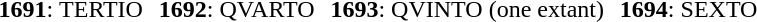<table style="margin:0.2em auto">
<tr>
<td width="9%" align="right"><strong>1691</strong>:</td>
<td align="left">TERTIO</td>
<td width="9%" align="right"><strong>1692</strong>:</td>
<td align="left">QVARTO</td>
<td width="9%" align="right"><strong>1693</strong>:</td>
<td align="left">QVINTO (one extant)</td>
<td width="9%" align="right"><strong>1694</strong>:</td>
<td align="left">SEXTO</td>
</tr>
</table>
